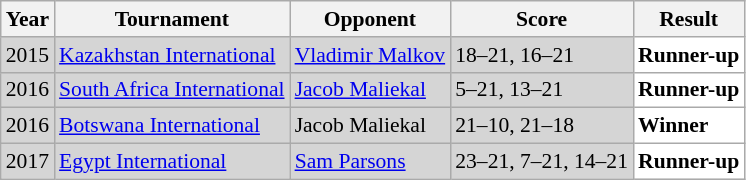<table class="sortable wikitable" style="font-size: 90%;">
<tr>
<th>Year</th>
<th>Tournament</th>
<th>Opponent</th>
<th>Score</th>
<th>Result</th>
</tr>
<tr style="background:#D5D5D5">
<td align="center">2015</td>
<td align="left"><a href='#'>Kazakhstan International</a></td>
<td align="left"> <a href='#'>Vladimir Malkov</a></td>
<td align="left">18–21, 16–21</td>
<td style="text-align:left; background:white"> <strong>Runner-up</strong></td>
</tr>
<tr style="background:#D5D5D5">
<td align="center">2016</td>
<td align="left"><a href='#'>South Africa International</a></td>
<td align="left"> <a href='#'>Jacob Maliekal</a></td>
<td align="left">5–21, 13–21</td>
<td style="text-align:left; background:white"> <strong>Runner-up</strong></td>
</tr>
<tr style="background:#D5D5D5">
<td align="center">2016</td>
<td align="left"><a href='#'>Botswana International</a></td>
<td align="left"> Jacob Maliekal</td>
<td align="left">21–10, 21–18</td>
<td style="text-align:left; background:white"> <strong>Winner</strong></td>
</tr>
<tr style="background:#D5D5D5">
<td align="center">2017</td>
<td align="left"><a href='#'>Egypt International</a></td>
<td align="left"> <a href='#'>Sam Parsons</a></td>
<td align="left">23–21, 7–21, 14–21</td>
<td style="text-align:left; background:white"> <strong>Runner-up</strong></td>
</tr>
</table>
